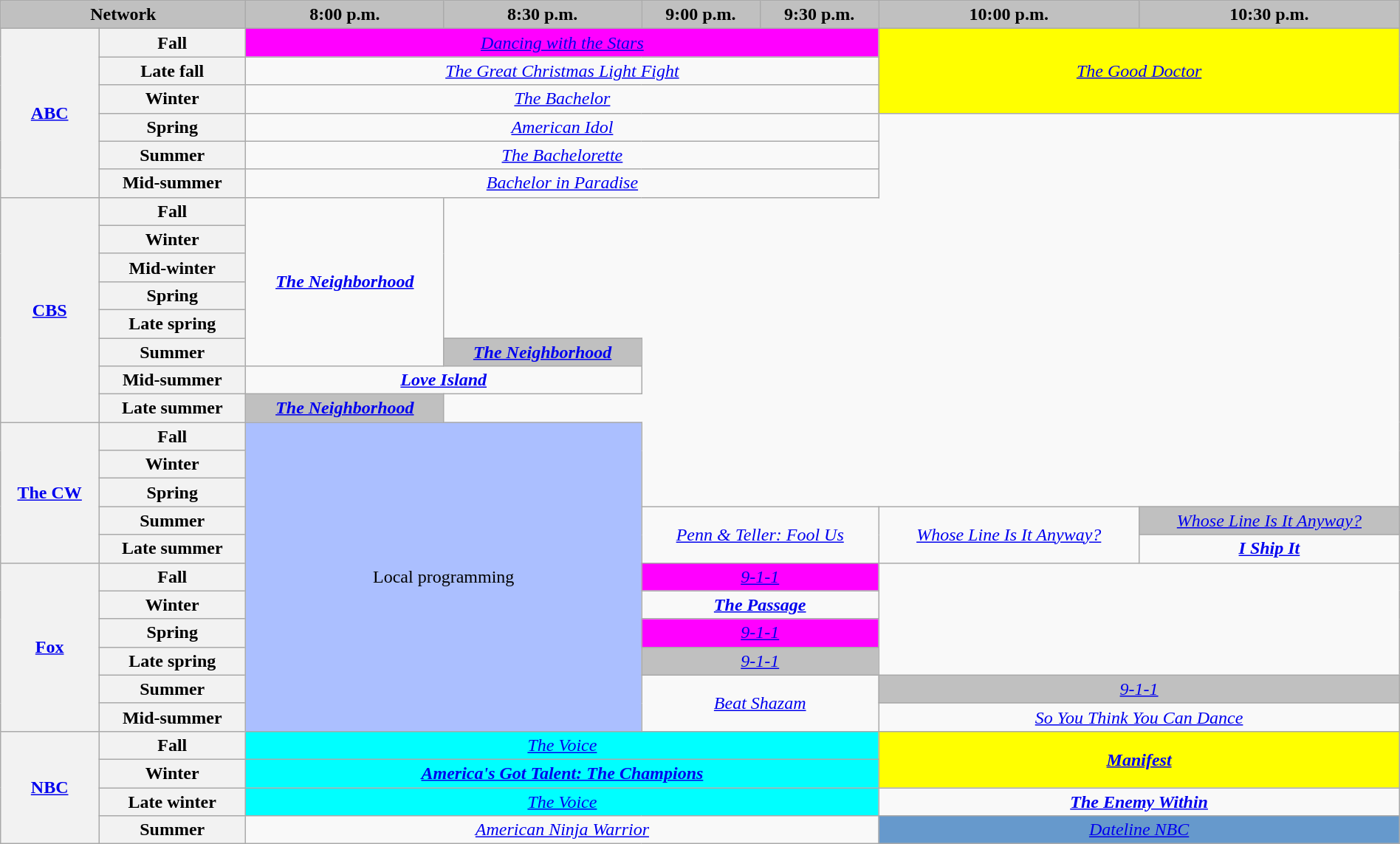<table class="wikitable" style="width:100%;margin-right:0;text-align:center">
<tr>
<th colspan="2" style="background-color:#C0C0C0;text-align:center">Network</th>
<th style="background-color:#C0C0C0;text-align:center">8:00 p.m.</th>
<th style="background-color:#C0C0C0;text-align:center">8:30 p.m.</th>
<th style="background-color:#C0C0C0;text-align:center">9:00 p.m.</th>
<th style="background-color:#C0C0C0;text-align:center">9:30 p.m.</th>
<th style="background-color:#C0C0C0;text-align:center">10:00 p.m.</th>
<th style="background-color:#C0C0C0;text-align:center">10:30 p.m.</th>
</tr>
<tr>
<th rowspan="6"><a href='#'>ABC</a></th>
<th>Fall</th>
<td colspan="4" style="background:#FF00FF;"><em><a href='#'>Dancing with the Stars</a></em> </td>
<td rowspan="3" colspan="2" style="background:#FFFF00;"><em><a href='#'>The Good Doctor</a></em> </td>
</tr>
<tr>
<th>Late fall</th>
<td colspan="4"><em><a href='#'>The Great Christmas Light Fight</a></em></td>
</tr>
<tr>
<th>Winter</th>
<td colspan="4"><em><a href='#'>The Bachelor</a></em></td>
</tr>
<tr>
<th>Spring</th>
<td colspan="4"><em><a href='#'>American Idol</a></em></td>
</tr>
<tr>
<th>Summer</th>
<td colspan="4"><em><a href='#'>The Bachelorette</a></em></td>
</tr>
<tr>
<th>Mid-summer</th>
<td colspan="4"><em><a href='#'>Bachelor in Paradise</a></em></td>
</tr>
<tr>
<th rowspan="8"><a href='#'>CBS</a></th>
<th>Fall</th>
<td rowspan="6"><strong><em><a href='#'>The Neighborhood</a></em></strong><br></td>
</tr>
<tr>
<th>Winter</th>
</tr>
<tr>
<th>Mid-winter</th>
</tr>
<tr>
<th>Spring</th>
</tr>
<tr>
<th>Late spring</th>
</tr>
<tr>
<th>Summer</th>
<td style="background:#C0C0C0;"><strong><em><a href='#'>The Neighborhood</a></em></strong> </td>
</tr>
<tr>
<th>Mid-summer</th>
<td colspan="2"><strong><em><a href='#'>Love Island</a></em></strong></td>
</tr>
<tr>
<th>Late summer</th>
<td style="background:#C0C0C0;"><strong><em><a href='#'>The Neighborhood</a></em></strong> </td>
</tr>
<tr>
<th rowspan="5"><a href='#'>The CW</a></th>
<th>Fall</th>
<td style="background:#abbfff;" rowspan="11" colspan="2">Local programming</td>
</tr>
<tr>
<th>Winter</th>
</tr>
<tr>
<th>Spring</th>
</tr>
<tr>
<th>Summer</th>
<td rowspan="2" colspan="2"><em><a href='#'>Penn & Teller: Fool Us</a></em></td>
<td rowspan="2"><em><a href='#'>Whose Line Is It Anyway?</a></em></td>
<td style="background:#C0C0C0;"><em><a href='#'>Whose Line Is It Anyway?</a></em> </td>
</tr>
<tr>
<th>Late summer</th>
<td><strong><em><a href='#'>I Ship It</a></em></strong></td>
</tr>
<tr>
<th rowspan="6"><a href='#'>Fox</a></th>
<th>Fall</th>
<td colspan="2" style="background:#FF00FF;"><em><a href='#'>9-1-1</a></em> </td>
</tr>
<tr>
<th>Winter</th>
<td colspan="2"><strong><em><a href='#'>The Passage</a></em></strong></td>
</tr>
<tr>
<th>Spring</th>
<td colspan="2" style="background:#FF00FF;"><em><a href='#'>9-1-1</a></em> </td>
</tr>
<tr>
<th>Late spring</th>
<td colspan="2" style="background:#C0C0C0;"><em><a href='#'>9-1-1</a></em> </td>
</tr>
<tr>
<th>Summer</th>
<td rowspan="2" colspan="2"><em><a href='#'>Beat Shazam</a></em></td>
<td colspan="2" style="background:#C0C0C0;"><em><a href='#'>9-1-1</a></em> </td>
</tr>
<tr>
<th>Mid-summer</th>
<td colspan="2"><em><a href='#'>So You Think You Can Dance</a></em></td>
</tr>
<tr>
<th rowspan="5"><a href='#'>NBC</a></th>
<th>Fall</th>
<td colspan="4" style="background:#00FFFF;"><em><a href='#'>The Voice</a></em> </td>
<td rowspan="2" colspan="2" style="background:#FFFF00;"><strong><em><a href='#'>Manifest</a></em></strong></td>
</tr>
<tr>
<th>Winter</th>
<td colspan="4" style="background:#00FFFF;"><strong><em><a href='#'>America's Got Talent: The Champions</a></em></strong> </td>
</tr>
<tr>
<th>Late winter</th>
<td colspan="4" style="background:#00FFFF;"><em><a href='#'>The Voice</a></em> </td>
<td colspan="2"><strong><em><a href='#'>The Enemy Within</a></em></strong></td>
</tr>
<tr>
<th>Summer</th>
<td colspan="4"><em><a href='#'>American Ninja Warrior</a></em></td>
<td colspan="2" style="background:#6699CC;"><em><a href='#'>Dateline NBC</a></em></td>
</tr>
</table>
